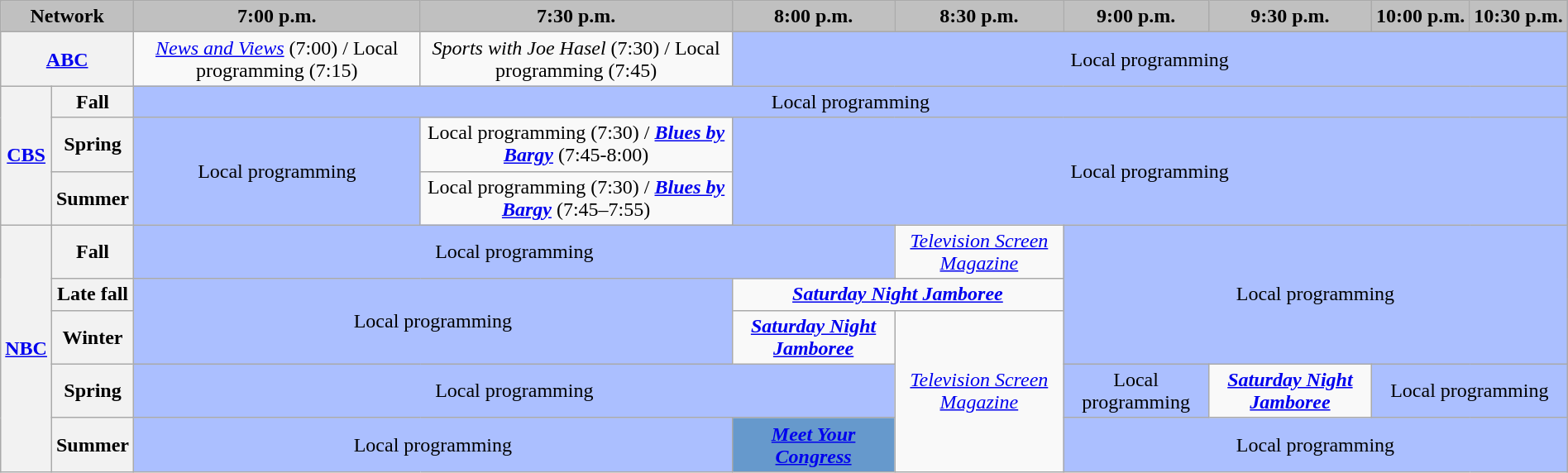<table class="wikitable" style="width:100%;margin-right:0;text-align:center">
<tr>
<th colspan="2" style="background-color:#C0C0C0">Network</th>
<th style="background-color:#C0C0C0;text-align:center">7:00 p.m.</th>
<th style="background-color:#C0C0C0;text-align:center">7:30 p.m.</th>
<th style="background-color:#C0C0C0;text-align:center">8:00 p.m.</th>
<th style="background-color:#C0C0C0;text-align:center">8:30 p.m.</th>
<th style="background-color:#C0C0C0;text-align:center">9:00 p.m.</th>
<th style="background-color:#C0C0C0;text-align:center">9:30 p.m.</th>
<th style="background-color:#C0C0C0;text-align:center">10:00 p.m.</th>
<th style="background-color:#C0C0C0;text-align:center">10:30 p.m.</th>
</tr>
<tr>
<th colspan="2"><a href='#'>ABC</a></th>
<td><em><a href='#'>News and Views</a></em> (7:00) / Local programming (7:15)</td>
<td><em>Sports with Joe Hasel</em> (7:30) / Local programming (7:45)</td>
<td colspan="6" bgcolor="#abbfff">Local programming</td>
</tr>
<tr>
<th rowspan="3"><a href='#'>CBS</a></th>
<th>Fall</th>
<td colspan="8" bgcolor="#abbfff">Local programming</td>
</tr>
<tr>
<th>Spring</th>
<td bgcolor="#abbfff" rowspan="2">Local programming</td>
<td>Local programming (7:30) / <strong><em><a href='#'>Blues by Bargy</a></em></strong> (7:45-8:00)</td>
<td colspan="6" bgcolor="#abbfff" rowspan="2">Local programming</td>
</tr>
<tr>
<th>Summer</th>
<td>Local programming (7:30) / <strong><em><a href='#'>Blues by Bargy</a></em></strong> (7:45–7:55)</td>
</tr>
<tr>
<th rowspan="5"><a href='#'>NBC</a></th>
<th>Fall</th>
<td colspan="3" bgcolor="#abbfff">Local programming</td>
<td><em><a href='#'>Television Screen Magazine</a></em></td>
<td colspan="4" bgcolor="#abbfff" rowspan="3">Local programming</td>
</tr>
<tr>
<th>Late fall</th>
<td colspan="2" bgcolor="#abbfff" rowspan="2">Local programming</td>
<td colspan="2"><strong><em><a href='#'>Saturday Night Jamboree</a></em></strong></td>
</tr>
<tr>
<th>Winter</th>
<td><strong><em><a href='#'>Saturday Night Jamboree</a></em></strong></td>
<td rowspan="3"><em><a href='#'>Television Screen Magazine</a></em></td>
</tr>
<tr>
<th>Spring</th>
<td colspan="3" bgcolor="#abbfff">Local programming</td>
<td bgcolor="#abbfff">Local programming</td>
<td><strong><em><a href='#'>Saturday Night Jamboree</a></em></strong></td>
<td colspan="2" bgcolor="#abbfff">Local programming</td>
</tr>
<tr>
<th>Summer</th>
<td colspan="2" bgcolor="#abbfff">Local programming</td>
<td bgcolor="#6699CC"><strong><em><a href='#'>Meet Your Congress</a></em></strong></td>
<td colspan="4" bgcolor="#abbfff">Local programming</td>
</tr>
</table>
